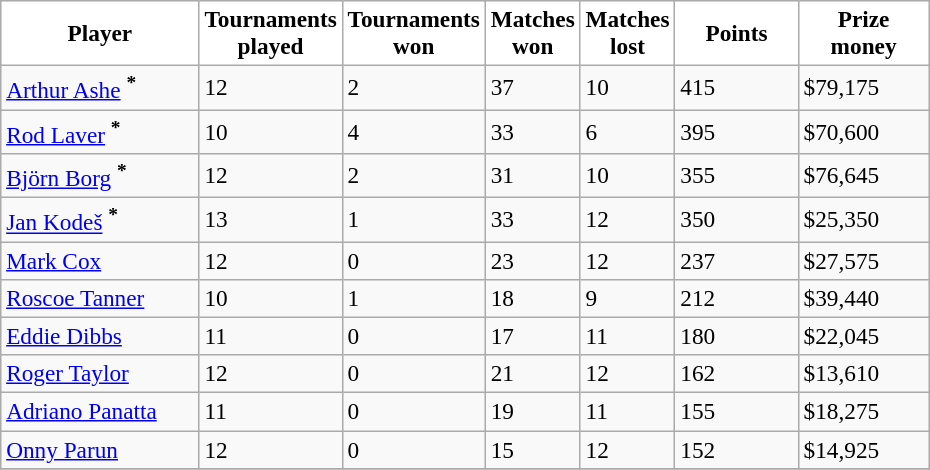<table class="sortable wikitable" style=font-size:97%>
<tr>
<th width=125 style="background:#FFFFFF">Player</th>
<th width=70 style="background:#FFFFFF">Tournaments played</th>
<th width=70 style="background:#FFFFFF">Tournaments won</th>
<th width=35 style="background:#FFFFFF">Matches won</th>
<th width=35 style="background:#FFFFFF">Matches lost</th>
<th width=75 style="background:#FFFFFF">Points</th>
<th width=80 style="background:#FFFFFF">Prize money</th>
</tr>
<tr>
<td> <a href='#'>Arthur Ashe</a> <sup><strong>*</strong></sup></td>
<td>12</td>
<td>2</td>
<td>37</td>
<td>10</td>
<td>415</td>
<td>$79,175</td>
</tr>
<tr>
<td> <a href='#'>Rod Laver</a> <sup><strong>*</strong></sup></td>
<td>10</td>
<td>4</td>
<td>33</td>
<td>6</td>
<td>395</td>
<td>$70,600</td>
</tr>
<tr>
<td> <a href='#'>Björn Borg</a> <sup><strong>*</strong></sup></td>
<td>12</td>
<td>2</td>
<td>31</td>
<td>10</td>
<td>355</td>
<td>$76,645</td>
</tr>
<tr>
<td> <a href='#'>Jan Kodeš</a> <sup><strong>*</strong></sup></td>
<td>13</td>
<td>1</td>
<td>33</td>
<td>12</td>
<td>350</td>
<td>$25,350</td>
</tr>
<tr>
<td> <a href='#'>Mark Cox</a></td>
<td>12</td>
<td>0</td>
<td>23</td>
<td>12</td>
<td>237</td>
<td>$27,575</td>
</tr>
<tr>
<td> <a href='#'>Roscoe Tanner</a></td>
<td>10</td>
<td>1</td>
<td>18</td>
<td>9</td>
<td>212</td>
<td>$39,440</td>
</tr>
<tr>
<td> <a href='#'>Eddie Dibbs</a></td>
<td>11</td>
<td>0</td>
<td>17</td>
<td>11</td>
<td>180</td>
<td>$22,045</td>
</tr>
<tr>
<td> <a href='#'>Roger Taylor</a></td>
<td>12</td>
<td>0</td>
<td>21</td>
<td>12</td>
<td>162</td>
<td>$13,610</td>
</tr>
<tr>
<td> <a href='#'>Adriano Panatta</a></td>
<td>11</td>
<td>0</td>
<td>19</td>
<td>11</td>
<td>155</td>
<td>$18,275</td>
</tr>
<tr>
<td> <a href='#'>Onny Parun</a></td>
<td>12</td>
<td>0</td>
<td>15</td>
<td>12</td>
<td>152</td>
<td>$14,925</td>
</tr>
<tr>
</tr>
</table>
